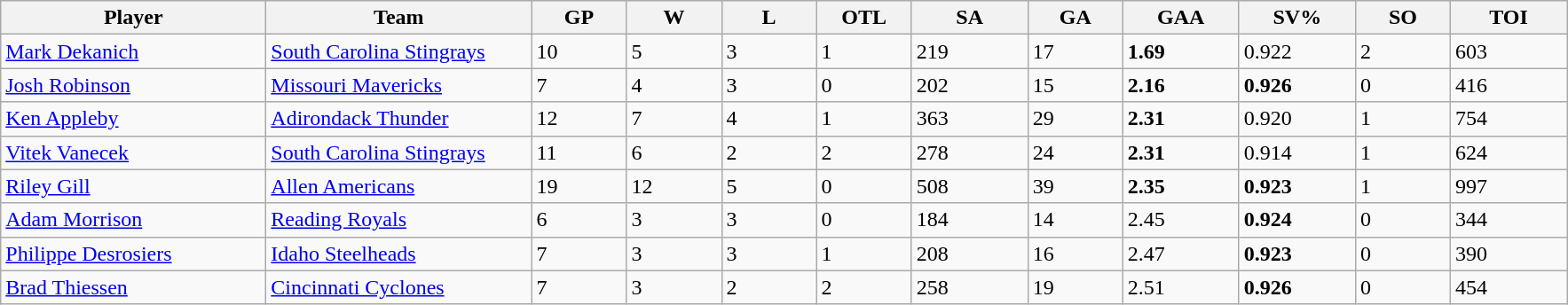<table class="wikitable sortable">
<tr>
<th style="width:12em">Player</th>
<th style="width:12em">Team</th>
<th style="width:4em">GP</th>
<th style="width:4em">W</th>
<th style="width:4em">L</th>
<th style="width:4em">OTL</th>
<th style="width:5em">SA</th>
<th style="width:4em">GA</th>
<th style="width:5em">GAA</th>
<th style="width:5em">SV%</th>
<th style="width:4em">SO</th>
<th style="width:5em">TOI</th>
</tr>
<tr>
<td><a href='#'>Mark Dekanich</a></td>
<td><a href='#'>South Carolina Stingrays</a></td>
<td>10</td>
<td>5</td>
<td>3</td>
<td>1</td>
<td>219</td>
<td>17</td>
<td><strong>1.69</strong></td>
<td>0.922</td>
<td>2</td>
<td>603</td>
</tr>
<tr>
<td><a href='#'>Josh Robinson</a></td>
<td><a href='#'>Missouri Mavericks</a></td>
<td>7</td>
<td>4</td>
<td>3</td>
<td>0</td>
<td>202</td>
<td>15</td>
<td><strong>2.16</strong></td>
<td><strong>0.926</strong></td>
<td>0</td>
<td>416</td>
</tr>
<tr>
<td><a href='#'>Ken Appleby</a></td>
<td><a href='#'>Adirondack Thunder</a></td>
<td>12</td>
<td>7</td>
<td>4</td>
<td>1</td>
<td>363</td>
<td>29</td>
<td><strong>2.31</strong></td>
<td>0.920</td>
<td>1</td>
<td>754</td>
</tr>
<tr>
<td><a href='#'>Vitek Vanecek</a></td>
<td><a href='#'>South Carolina Stingrays</a></td>
<td>11</td>
<td>6</td>
<td>2</td>
<td>2</td>
<td>278</td>
<td>24</td>
<td><strong>2.31</strong></td>
<td>0.914</td>
<td>1</td>
<td>624</td>
</tr>
<tr>
<td><a href='#'>Riley Gill</a></td>
<td><a href='#'>Allen Americans</a></td>
<td>19</td>
<td>12</td>
<td>5</td>
<td>0</td>
<td>508</td>
<td>39</td>
<td><strong>2.35</strong></td>
<td><strong>0.923</strong></td>
<td>1</td>
<td>997</td>
</tr>
<tr>
<td><a href='#'>Adam Morrison</a></td>
<td><a href='#'>Reading Royals</a></td>
<td>6</td>
<td>3</td>
<td>3</td>
<td>0</td>
<td>184</td>
<td>14</td>
<td>2.45</td>
<td><strong>0.924</strong></td>
<td>0</td>
<td>344</td>
</tr>
<tr>
<td><a href='#'>Philippe Desrosiers</a></td>
<td><a href='#'>Idaho Steelheads</a></td>
<td>7</td>
<td>3</td>
<td>3</td>
<td>1</td>
<td>208</td>
<td>16</td>
<td>2.47</td>
<td><strong>0.923</strong></td>
<td>0</td>
<td>390</td>
</tr>
<tr>
<td><a href='#'>Brad Thiessen</a></td>
<td><a href='#'>Cincinnati Cyclones</a></td>
<td>7</td>
<td>3</td>
<td>2</td>
<td>2</td>
<td>258</td>
<td>19</td>
<td>2.51</td>
<td><strong>0.926</strong></td>
<td>0</td>
<td>454</td>
</tr>
</table>
